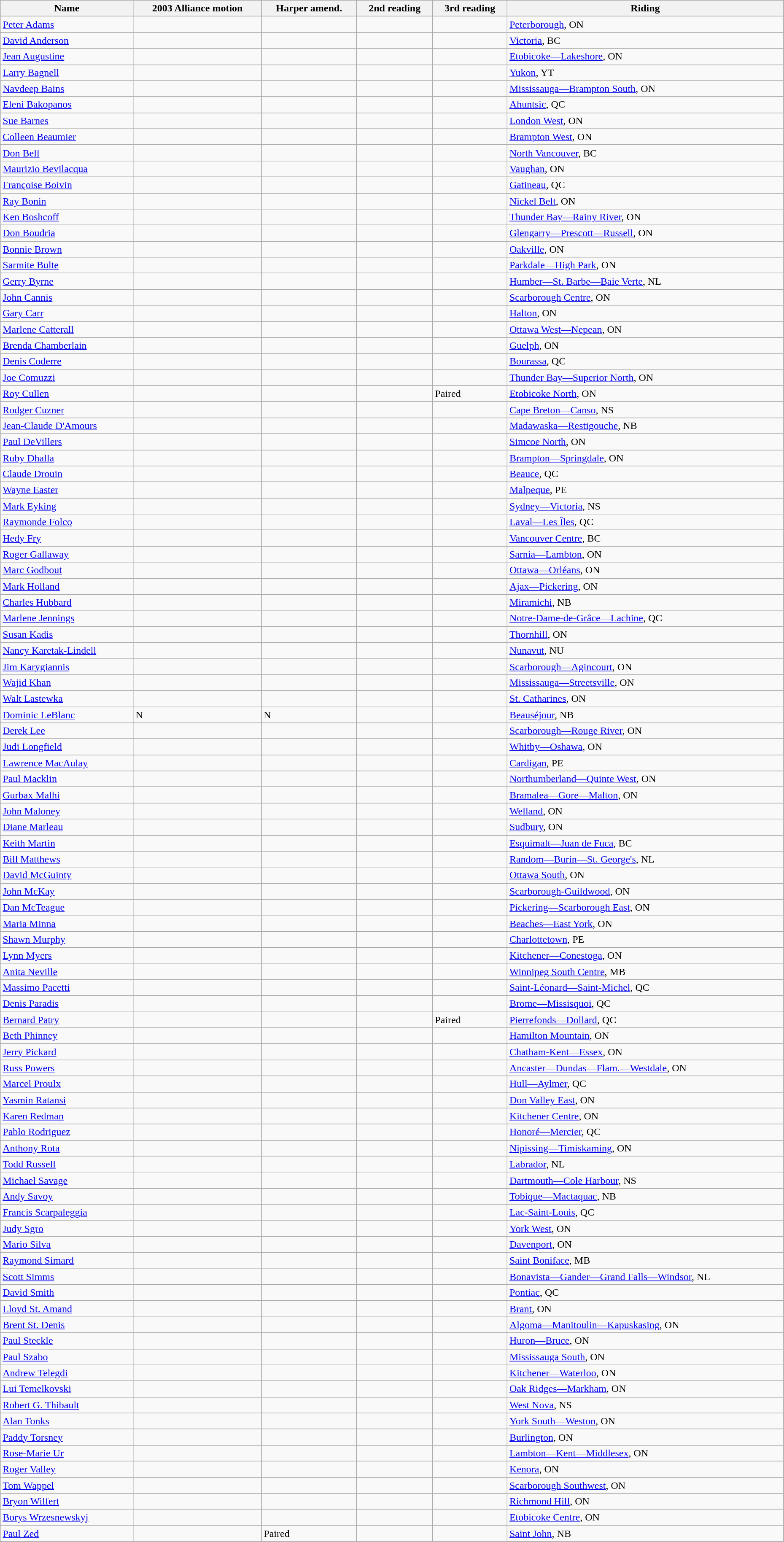<table class="wikitable" width="98%">
<tr>
<th>Name</th>
<th>2003 Alliance motion</th>
<th>Harper amend.</th>
<th>2nd reading</th>
<th>3rd reading</th>
<th>Riding</th>
</tr>
<tr>
<td><a href='#'>Peter Adams</a></td>
<td></td>
<td></td>
<td></td>
<td></td>
<td><a href='#'>Peterborough</a>, ON</td>
</tr>
<tr>
<td><a href='#'>David Anderson</a></td>
<td></td>
<td></td>
<td></td>
<td></td>
<td><a href='#'>Victoria</a>, BC</td>
</tr>
<tr>
<td><a href='#'>Jean Augustine</a></td>
<td></td>
<td></td>
<td></td>
<td></td>
<td><a href='#'>Etobicoke—Lakeshore</a>, ON</td>
</tr>
<tr>
<td><a href='#'>Larry Bagnell</a></td>
<td></td>
<td></td>
<td></td>
<td></td>
<td><a href='#'>Yukon</a>, YT</td>
</tr>
<tr>
<td><a href='#'>Navdeep Bains</a></td>
<td></td>
<td></td>
<td></td>
<td></td>
<td><a href='#'>Mississauga—Brampton South</a>, ON</td>
</tr>
<tr>
<td><a href='#'>Eleni Bakopanos</a></td>
<td></td>
<td></td>
<td></td>
<td></td>
<td><a href='#'>Ahuntsic</a>, QC</td>
</tr>
<tr>
<td><a href='#'>Sue Barnes</a></td>
<td></td>
<td></td>
<td></td>
<td></td>
<td><a href='#'>London West</a>, ON</td>
</tr>
<tr>
<td><a href='#'>Colleen Beaumier</a></td>
<td></td>
<td></td>
<td></td>
<td></td>
<td><a href='#'>Brampton West</a>, ON</td>
</tr>
<tr>
<td><a href='#'>Don Bell</a></td>
<td></td>
<td></td>
<td></td>
<td></td>
<td><a href='#'>North Vancouver</a>, BC</td>
</tr>
<tr>
<td><a href='#'>Maurizio Bevilacqua</a></td>
<td></td>
<td></td>
<td></td>
<td></td>
<td><a href='#'>Vaughan</a>, ON</td>
</tr>
<tr>
<td><a href='#'>Françoise Boivin</a></td>
<td></td>
<td></td>
<td></td>
<td></td>
<td><a href='#'>Gatineau</a>, QC</td>
</tr>
<tr>
<td><a href='#'>Ray Bonin</a></td>
<td></td>
<td></td>
<td></td>
<td></td>
<td><a href='#'>Nickel Belt</a>, ON</td>
</tr>
<tr>
<td><a href='#'>Ken Boshcoff</a></td>
<td></td>
<td></td>
<td></td>
<td></td>
<td><a href='#'>Thunder Bay—Rainy River</a>, ON</td>
</tr>
<tr>
<td><a href='#'>Don Boudria</a></td>
<td></td>
<td></td>
<td></td>
<td></td>
<td><a href='#'>Glengarry—Prescott—Russell</a>, ON</td>
</tr>
<tr>
<td><a href='#'>Bonnie Brown</a></td>
<td></td>
<td></td>
<td></td>
<td></td>
<td><a href='#'>Oakville</a>, ON</td>
</tr>
<tr>
<td><a href='#'>Sarmite Bulte</a></td>
<td></td>
<td></td>
<td></td>
<td></td>
<td><a href='#'>Parkdale—High Park</a>, ON</td>
</tr>
<tr>
<td><a href='#'>Gerry Byrne</a></td>
<td></td>
<td></td>
<td></td>
<td></td>
<td><a href='#'>Humber—St. Barbe—Baie Verte</a>, NL</td>
</tr>
<tr>
<td><a href='#'>John Cannis</a></td>
<td></td>
<td></td>
<td></td>
<td></td>
<td><a href='#'>Scarborough Centre</a>, ON</td>
</tr>
<tr>
<td><a href='#'>Gary Carr</a></td>
<td></td>
<td></td>
<td></td>
<td></td>
<td><a href='#'>Halton</a>, ON</td>
</tr>
<tr>
<td><a href='#'>Marlene Catterall</a></td>
<td></td>
<td></td>
<td></td>
<td></td>
<td><a href='#'>Ottawa West—Nepean</a>, ON</td>
</tr>
<tr>
<td><a href='#'>Brenda Chamberlain</a></td>
<td></td>
<td></td>
<td></td>
<td></td>
<td><a href='#'>Guelph</a>, ON</td>
</tr>
<tr>
<td><a href='#'>Denis Coderre</a></td>
<td></td>
<td></td>
<td></td>
<td></td>
<td><a href='#'>Bourassa</a>, QC</td>
</tr>
<tr>
<td><a href='#'>Joe Comuzzi</a></td>
<td></td>
<td></td>
<td></td>
<td></td>
<td><a href='#'>Thunder Bay—Superior North</a>, ON</td>
</tr>
<tr>
<td><a href='#'>Roy Cullen</a></td>
<td></td>
<td></td>
<td></td>
<td>Paired</td>
<td><a href='#'>Etobicoke North</a>, ON</td>
</tr>
<tr>
<td><a href='#'>Rodger Cuzner</a></td>
<td></td>
<td></td>
<td></td>
<td></td>
<td><a href='#'>Cape Breton—Canso</a>, NS</td>
</tr>
<tr>
<td><a href='#'>Jean-Claude D'Amours</a></td>
<td></td>
<td></td>
<td></td>
<td></td>
<td><a href='#'>Madawaska—Restigouche</a>, NB</td>
</tr>
<tr>
<td><a href='#'>Paul DeVillers</a></td>
<td></td>
<td></td>
<td></td>
<td></td>
<td><a href='#'>Simcoe North</a>, ON</td>
</tr>
<tr>
<td><a href='#'>Ruby Dhalla</a></td>
<td></td>
<td></td>
<td></td>
<td></td>
<td><a href='#'>Brampton—Springdale</a>, ON</td>
</tr>
<tr>
<td><a href='#'>Claude Drouin</a></td>
<td></td>
<td></td>
<td></td>
<td></td>
<td><a href='#'>Beauce</a>, QC</td>
</tr>
<tr>
<td><a href='#'>Wayne Easter</a></td>
<td></td>
<td></td>
<td></td>
<td></td>
<td><a href='#'>Malpeque</a>, PE</td>
</tr>
<tr>
<td><a href='#'>Mark Eyking</a></td>
<td></td>
<td></td>
<td></td>
<td></td>
<td><a href='#'>Sydney—Victoria</a>, NS</td>
</tr>
<tr>
<td><a href='#'>Raymonde Folco</a></td>
<td></td>
<td></td>
<td></td>
<td></td>
<td><a href='#'>Laval—Les Îles</a>, QC</td>
</tr>
<tr>
<td><a href='#'>Hedy Fry</a></td>
<td></td>
<td></td>
<td></td>
<td></td>
<td><a href='#'>Vancouver Centre</a>, BC</td>
</tr>
<tr>
<td><a href='#'>Roger Gallaway</a></td>
<td></td>
<td></td>
<td></td>
<td></td>
<td><a href='#'>Sarnia—Lambton</a>, ON</td>
</tr>
<tr>
<td><a href='#'>Marc Godbout</a></td>
<td></td>
<td></td>
<td></td>
<td></td>
<td><a href='#'>Ottawa—Orléans</a>, ON</td>
</tr>
<tr>
<td><a href='#'>Mark Holland</a></td>
<td></td>
<td></td>
<td></td>
<td></td>
<td><a href='#'>Ajax—Pickering</a>, ON</td>
</tr>
<tr>
<td><a href='#'>Charles Hubbard</a></td>
<td></td>
<td></td>
<td></td>
<td></td>
<td><a href='#'>Miramichi</a>, NB</td>
</tr>
<tr>
<td><a href='#'>Marlene Jennings</a></td>
<td></td>
<td></td>
<td></td>
<td></td>
<td><a href='#'>Notre-Dame-de-Grâce—Lachine</a>, QC</td>
</tr>
<tr>
<td><a href='#'>Susan Kadis</a></td>
<td></td>
<td></td>
<td></td>
<td></td>
<td><a href='#'>Thornhill</a>, ON</td>
</tr>
<tr>
<td><a href='#'>Nancy Karetak-Lindell</a></td>
<td></td>
<td></td>
<td></td>
<td></td>
<td><a href='#'>Nunavut</a>, NU</td>
</tr>
<tr>
<td><a href='#'>Jim Karygiannis</a></td>
<td></td>
<td></td>
<td></td>
<td></td>
<td><a href='#'>Scarborough—Agincourt</a>, ON</td>
</tr>
<tr>
<td><a href='#'>Wajid Khan</a></td>
<td></td>
<td></td>
<td></td>
<td></td>
<td><a href='#'>Mississauga—Streetsville</a>, ON</td>
</tr>
<tr>
<td><a href='#'>Walt Lastewka</a></td>
<td></td>
<td></td>
<td></td>
<td></td>
<td><a href='#'>St. Catharines</a>, ON</td>
</tr>
<tr>
<td><a href='#'>Dominic LeBlanc</a></td>
<td>N</td>
<td>N</td>
<td></td>
<td></td>
<td><a href='#'>Beauséjour</a>, NB</td>
</tr>
<tr>
<td><a href='#'>Derek Lee</a></td>
<td></td>
<td></td>
<td></td>
<td></td>
<td><a href='#'>Scarborough—Rouge River</a>, ON</td>
</tr>
<tr>
<td><a href='#'>Judi Longfield</a></td>
<td></td>
<td></td>
<td></td>
<td></td>
<td><a href='#'>Whitby—Oshawa</a>, ON</td>
</tr>
<tr>
<td><a href='#'>Lawrence MacAulay</a></td>
<td></td>
<td></td>
<td></td>
<td></td>
<td><a href='#'>Cardigan</a>, PE</td>
</tr>
<tr>
<td><a href='#'>Paul Macklin</a></td>
<td></td>
<td></td>
<td></td>
<td></td>
<td><a href='#'>Northumberland—Quinte West</a>, ON</td>
</tr>
<tr>
<td><a href='#'>Gurbax Malhi</a></td>
<td></td>
<td></td>
<td></td>
<td></td>
<td><a href='#'>Bramalea—Gore—Malton</a>, ON</td>
</tr>
<tr>
<td><a href='#'>John Maloney</a></td>
<td></td>
<td></td>
<td></td>
<td></td>
<td><a href='#'>Welland</a>, ON</td>
</tr>
<tr>
<td><a href='#'>Diane Marleau</a></td>
<td></td>
<td></td>
<td></td>
<td></td>
<td><a href='#'>Sudbury</a>, ON</td>
</tr>
<tr>
<td><a href='#'>Keith Martin</a></td>
<td></td>
<td></td>
<td></td>
<td></td>
<td><a href='#'>Esquimalt—Juan de Fuca</a>, BC</td>
</tr>
<tr>
<td><a href='#'>Bill Matthews</a></td>
<td></td>
<td></td>
<td></td>
<td></td>
<td><a href='#'>Random—Burin—St. George's</a>, NL</td>
</tr>
<tr>
<td><a href='#'>David McGuinty</a></td>
<td></td>
<td></td>
<td></td>
<td></td>
<td><a href='#'>Ottawa South</a>, ON</td>
</tr>
<tr>
<td><a href='#'>John McKay</a></td>
<td></td>
<td></td>
<td></td>
<td></td>
<td><a href='#'>Scarborough-Guildwood</a>, ON</td>
</tr>
<tr>
<td><a href='#'>Dan McTeague</a></td>
<td></td>
<td></td>
<td></td>
<td></td>
<td><a href='#'>Pickering—Scarborough East</a>, ON</td>
</tr>
<tr>
<td><a href='#'>Maria Minna</a></td>
<td></td>
<td></td>
<td></td>
<td></td>
<td><a href='#'>Beaches—East York</a>, ON</td>
</tr>
<tr>
<td><a href='#'>Shawn Murphy</a></td>
<td></td>
<td></td>
<td></td>
<td></td>
<td><a href='#'>Charlottetown</a>, PE</td>
</tr>
<tr>
<td><a href='#'>Lynn Myers</a></td>
<td></td>
<td></td>
<td></td>
<td></td>
<td><a href='#'>Kitchener—Conestoga</a>, ON</td>
</tr>
<tr>
<td><a href='#'>Anita Neville</a></td>
<td></td>
<td></td>
<td></td>
<td></td>
<td><a href='#'>Winnipeg South Centre</a>, MB</td>
</tr>
<tr>
<td><a href='#'>Massimo Pacetti</a></td>
<td></td>
<td></td>
<td></td>
<td></td>
<td><a href='#'>Saint-Léonard—Saint-Michel</a>, QC</td>
</tr>
<tr>
<td><a href='#'>Denis Paradis</a></td>
<td></td>
<td></td>
<td></td>
<td></td>
<td><a href='#'>Brome—Missisquoi</a>, QC</td>
</tr>
<tr>
<td><a href='#'>Bernard Patry</a></td>
<td></td>
<td></td>
<td></td>
<td>Paired</td>
<td><a href='#'>Pierrefonds—Dollard</a>, QC</td>
</tr>
<tr>
<td><a href='#'>Beth Phinney</a></td>
<td></td>
<td></td>
<td></td>
<td></td>
<td><a href='#'>Hamilton Mountain</a>, ON</td>
</tr>
<tr>
<td><a href='#'>Jerry Pickard</a></td>
<td></td>
<td></td>
<td></td>
<td></td>
<td><a href='#'>Chatham-Kent—Essex</a>, ON</td>
</tr>
<tr>
<td><a href='#'>Russ Powers</a></td>
<td></td>
<td></td>
<td></td>
<td></td>
<td><a href='#'>Ancaster—Dundas—Flam.—Westdale</a>, ON</td>
</tr>
<tr>
<td><a href='#'>Marcel Proulx</a></td>
<td></td>
<td></td>
<td></td>
<td></td>
<td><a href='#'>Hull—Aylmer</a>, QC</td>
</tr>
<tr>
<td><a href='#'>Yasmin Ratansi</a></td>
<td></td>
<td></td>
<td></td>
<td></td>
<td><a href='#'>Don Valley East</a>, ON</td>
</tr>
<tr>
<td><a href='#'>Karen Redman</a></td>
<td></td>
<td></td>
<td></td>
<td></td>
<td><a href='#'>Kitchener Centre</a>, ON</td>
</tr>
<tr>
<td><a href='#'>Pablo Rodriguez</a></td>
<td></td>
<td></td>
<td></td>
<td></td>
<td><a href='#'>Honoré—Mercier</a>, QC</td>
</tr>
<tr>
<td><a href='#'>Anthony Rota</a></td>
<td></td>
<td></td>
<td></td>
<td></td>
<td><a href='#'>Nipissing—Timiskaming</a>, ON</td>
</tr>
<tr>
<td><a href='#'>Todd Russell</a></td>
<td></td>
<td></td>
<td></td>
<td></td>
<td><a href='#'>Labrador</a>, NL</td>
</tr>
<tr>
<td><a href='#'>Michael Savage</a></td>
<td></td>
<td></td>
<td></td>
<td></td>
<td><a href='#'>Dartmouth—Cole Harbour</a>, NS</td>
</tr>
<tr>
</tr>
<tr>
<td><a href='#'>Andy Savoy</a></td>
<td></td>
<td></td>
<td></td>
<td></td>
<td><a href='#'>Tobique—Mactaquac</a>, NB</td>
</tr>
<tr>
<td><a href='#'>Francis Scarpaleggia</a></td>
<td></td>
<td></td>
<td></td>
<td></td>
<td><a href='#'>Lac-Saint-Louis</a>, QC</td>
</tr>
<tr>
<td><a href='#'>Judy Sgro</a></td>
<td></td>
<td></td>
<td></td>
<td></td>
<td><a href='#'>York West</a>, ON</td>
</tr>
<tr>
<td><a href='#'>Mario Silva</a></td>
<td></td>
<td></td>
<td></td>
<td></td>
<td><a href='#'>Davenport</a>, ON</td>
</tr>
<tr>
<td><a href='#'>Raymond Simard</a></td>
<td></td>
<td></td>
<td></td>
<td></td>
<td><a href='#'>Saint Boniface</a>, MB</td>
</tr>
<tr>
<td><a href='#'>Scott Simms</a></td>
<td></td>
<td></td>
<td></td>
<td></td>
<td><a href='#'>Bonavista—Gander—Grand Falls—Windsor</a>, NL</td>
</tr>
<tr>
<td><a href='#'>David Smith</a></td>
<td></td>
<td></td>
<td></td>
<td></td>
<td><a href='#'>Pontiac</a>, QC</td>
</tr>
<tr>
<td><a href='#'>Lloyd St. Amand</a></td>
<td></td>
<td></td>
<td></td>
<td></td>
<td><a href='#'>Brant</a>, ON</td>
</tr>
<tr>
<td><a href='#'>Brent St. Denis</a></td>
<td></td>
<td></td>
<td></td>
<td></td>
<td><a href='#'>Algoma—Manitoulin—Kapuskasing</a>, ON</td>
</tr>
<tr>
<td><a href='#'>Paul Steckle</a></td>
<td></td>
<td></td>
<td></td>
<td></td>
<td><a href='#'>Huron—Bruce</a>, ON</td>
</tr>
<tr>
<td><a href='#'>Paul Szabo</a></td>
<td></td>
<td></td>
<td></td>
<td></td>
<td><a href='#'>Mississauga South</a>, ON</td>
</tr>
<tr>
<td><a href='#'>Andrew Telegdi</a></td>
<td></td>
<td></td>
<td></td>
<td></td>
<td><a href='#'>Kitchener—Waterloo</a>, ON</td>
</tr>
<tr>
<td><a href='#'>Lui Temelkovski</a></td>
<td></td>
<td></td>
<td></td>
<td></td>
<td><a href='#'>Oak Ridges—Markham</a>, ON</td>
</tr>
<tr>
<td><a href='#'>Robert G. Thibault</a></td>
<td></td>
<td></td>
<td></td>
<td></td>
<td><a href='#'>West Nova</a>, NS</td>
</tr>
<tr>
<td><a href='#'>Alan Tonks</a></td>
<td></td>
<td></td>
<td></td>
<td></td>
<td><a href='#'>York South—Weston</a>, ON</td>
</tr>
<tr>
<td><a href='#'>Paddy Torsney</a></td>
<td></td>
<td></td>
<td></td>
<td></td>
<td><a href='#'>Burlington</a>, ON</td>
</tr>
<tr>
<td><a href='#'>Rose-Marie Ur</a></td>
<td></td>
<td></td>
<td></td>
<td></td>
<td><a href='#'>Lambton—Kent—Middlesex</a>, ON</td>
</tr>
<tr>
<td><a href='#'>Roger Valley</a></td>
<td></td>
<td></td>
<td></td>
<td></td>
<td><a href='#'>Kenora</a>, ON</td>
</tr>
<tr>
<td><a href='#'>Tom Wappel</a></td>
<td></td>
<td></td>
<td></td>
<td></td>
<td><a href='#'>Scarborough Southwest</a>, ON</td>
</tr>
<tr>
<td><a href='#'>Bryon Wilfert</a></td>
<td></td>
<td></td>
<td></td>
<td></td>
<td><a href='#'>Richmond Hill</a>, ON</td>
</tr>
<tr>
<td><a href='#'>Borys Wrzesnewskyj</a></td>
<td></td>
<td></td>
<td></td>
<td></td>
<td><a href='#'>Etobicoke Centre</a>, ON</td>
</tr>
<tr>
<td><a href='#'>Paul Zed</a></td>
<td></td>
<td>Paired</td>
<td></td>
<td></td>
<td><a href='#'>Saint John</a>, NB</td>
</tr>
</table>
